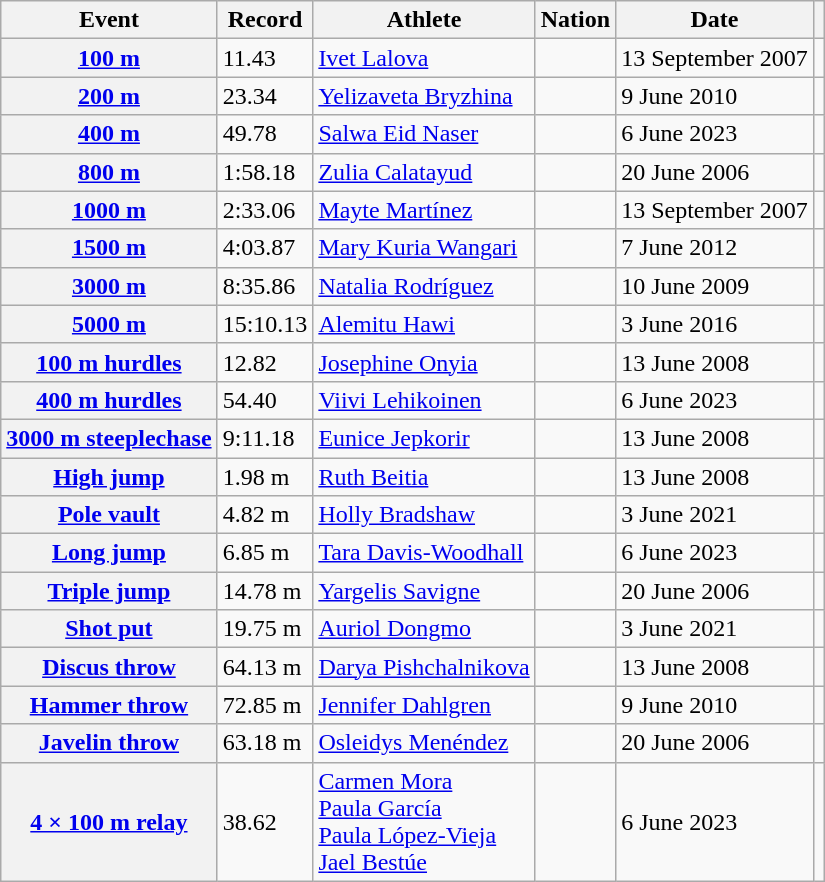<table class="wikitable plainrowheaders sticky-header">
<tr>
<th scope="col">Event</th>
<th scope="col">Record</th>
<th scope="col">Athlete</th>
<th scope="col">Nation</th>
<th scope="col">Date</th>
<th scope="col"></th>
</tr>
<tr>
<th scope="row"><a href='#'>100 m</a></th>
<td>11.43</td>
<td><a href='#'>Ivet Lalova</a></td>
<td></td>
<td>13 September 2007</td>
<td></td>
</tr>
<tr>
<th scope="row"><a href='#'>200 m</a></th>
<td>23.34</td>
<td><a href='#'>Yelizaveta Bryzhina</a></td>
<td></td>
<td>9 June 2010</td>
<td></td>
</tr>
<tr>
<th scope="row"><a href='#'>400 m</a></th>
<td>49.78</td>
<td><a href='#'>Salwa Eid Naser</a></td>
<td></td>
<td>6 June 2023</td>
<td></td>
</tr>
<tr>
<th scope="row"><a href='#'>800 m</a></th>
<td>1:58.18</td>
<td><a href='#'>Zulia Calatayud</a></td>
<td></td>
<td>20 June 2006</td>
<td></td>
</tr>
<tr>
<th scope="row"><a href='#'>1000 m</a></th>
<td>2:33.06</td>
<td><a href='#'>Mayte Martínez</a></td>
<td></td>
<td>13 September 2007</td>
<td></td>
</tr>
<tr>
<th scope="row"><a href='#'>1500 m</a></th>
<td>4:03.87</td>
<td><a href='#'>Mary Kuria Wangari</a></td>
<td></td>
<td>7 June 2012</td>
<td></td>
</tr>
<tr>
<th scope="row"><a href='#'>3000 m</a></th>
<td>8:35.86</td>
<td><a href='#'>Natalia Rodríguez</a></td>
<td></td>
<td>10 June 2009</td>
<td></td>
</tr>
<tr>
<th scope="row"><a href='#'>5000 m</a></th>
<td>15:10.13</td>
<td><a href='#'>Alemitu Hawi</a></td>
<td></td>
<td>3 June 2016</td>
<td></td>
</tr>
<tr>
<th scope="row"><a href='#'>100 m hurdles</a></th>
<td>12.82</td>
<td><a href='#'>Josephine Onyia</a></td>
<td></td>
<td>13 June 2008</td>
<td></td>
</tr>
<tr>
<th scope="row"><a href='#'>400 m hurdles</a></th>
<td>54.40</td>
<td><a href='#'>Viivi Lehikoinen</a></td>
<td></td>
<td>6 June 2023</td>
<td></td>
</tr>
<tr>
<th scope="row"><a href='#'>3000 m steeplechase</a></th>
<td>9:11.18</td>
<td><a href='#'>Eunice Jepkorir</a></td>
<td></td>
<td>13 June 2008</td>
<td></td>
</tr>
<tr>
<th scope="row"><a href='#'>High jump</a></th>
<td>1.98 m</td>
<td><a href='#'>Ruth Beitia</a></td>
<td></td>
<td>13 June 2008</td>
<td></td>
</tr>
<tr>
<th scope="row"><a href='#'>Pole vault</a></th>
<td>4.82 m</td>
<td><a href='#'>Holly Bradshaw</a></td>
<td></td>
<td>3 June 2021</td>
<td></td>
</tr>
<tr>
<th scope="row"><a href='#'>Long jump</a></th>
<td>6.85 m </td>
<td><a href='#'>Tara Davis-Woodhall</a></td>
<td></td>
<td>6 June 2023</td>
<td></td>
</tr>
<tr>
<th scope="row"><a href='#'>Triple jump</a></th>
<td>14.78 m</td>
<td><a href='#'>Yargelis Savigne</a></td>
<td></td>
<td>20 June 2006</td>
<td></td>
</tr>
<tr>
<th scope="row"><a href='#'>Shot put</a></th>
<td>19.75 m</td>
<td><a href='#'>Auriol Dongmo</a></td>
<td></td>
<td>3 June 2021</td>
<td></td>
</tr>
<tr>
<th scope="row"><a href='#'>Discus throw</a></th>
<td>64.13 m</td>
<td><a href='#'>Darya Pishchalnikova</a></td>
<td></td>
<td>13 June 2008</td>
<td></td>
</tr>
<tr>
<th scope="row"><a href='#'>Hammer throw</a></th>
<td>72.85 m</td>
<td><a href='#'>Jennifer Dahlgren</a></td>
<td></td>
<td>9 June 2010</td>
<td></td>
</tr>
<tr>
<th scope="row"><a href='#'>Javelin throw</a></th>
<td>63.18 m</td>
<td><a href='#'>Osleidys Menéndez</a></td>
<td></td>
<td>20 June 2006</td>
<td></td>
</tr>
<tr>
<th scope="row"><a href='#'>4 × 100 m relay</a></th>
<td>38.62</td>
<td><a href='#'>Carmen Mora</a><br><a href='#'>Paula García</a><br><a href='#'>Paula López-Vieja</a><br><a href='#'>Jael Bestúe</a></td>
<td></td>
<td>6 June 2023</td>
<td></td>
</tr>
</table>
